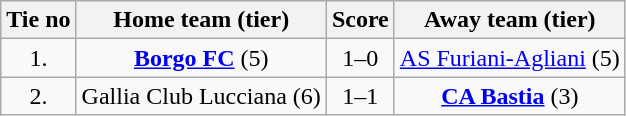<table class="wikitable" style="text-align: center">
<tr>
<th>Tie no</th>
<th>Home team (tier)</th>
<th>Score</th>
<th>Away team (tier)</th>
</tr>
<tr>
<td>1.</td>
<td><strong><a href='#'>Borgo FC</a></strong> (5)</td>
<td>1–0</td>
<td><a href='#'>AS Furiani-Agliani</a> (5)</td>
</tr>
<tr>
<td>2.</td>
<td>Gallia Club Lucciana (6)</td>
<td>1–1 </td>
<td><strong><a href='#'>CA Bastia</a></strong> (3)</td>
</tr>
</table>
